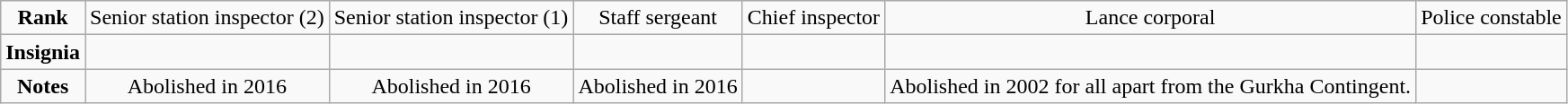<table class="wikitable" style="text-align:center">
<tr>
<td><strong>Rank</strong></td>
<td>Senior station inspector (2)</td>
<td>Senior station inspector (1)</td>
<td>Staff sergeant</td>
<td>Chief inspector</td>
<td>Lance corporal</td>
<td>Police constable</td>
</tr>
<tr>
<td><strong>Insignia</strong></td>
<td></td>
<td></td>
<td></td>
<td></td>
<td></td>
<td></td>
</tr>
<tr>
<td><strong>Notes</strong></td>
<td>Abolished in 2016</td>
<td>Abolished in 2016</td>
<td>Abolished in 2016</td>
<td></td>
<td>Abolished in 2002 for all apart from the Gurkha Contingent.</td>
<td></td>
</tr>
</table>
